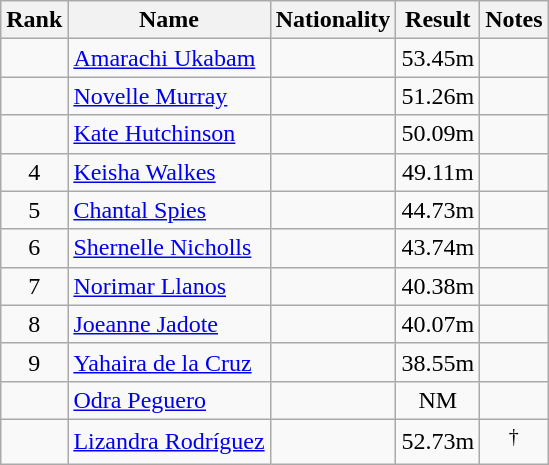<table class="wikitable sortable" style="text-align:center">
<tr>
<th>Rank</th>
<th>Name</th>
<th>Nationality</th>
<th>Result</th>
<th>Notes</th>
</tr>
<tr>
<td align=center></td>
<td align=left><a href='#'>Amarachi Ukabam</a></td>
<td align=left></td>
<td>53.45m</td>
<td></td>
</tr>
<tr>
<td align=center></td>
<td align=left><a href='#'>Novelle Murray</a></td>
<td align=left></td>
<td>51.26m</td>
<td></td>
</tr>
<tr>
<td align=center></td>
<td align=left><a href='#'>Kate Hutchinson</a></td>
<td align=left></td>
<td>50.09m</td>
<td></td>
</tr>
<tr>
<td align=center>4</td>
<td align=left><a href='#'>Keisha Walkes</a></td>
<td align=left></td>
<td>49.11m</td>
<td></td>
</tr>
<tr>
<td align=center>5</td>
<td align=left><a href='#'>Chantal Spies</a></td>
<td align=left></td>
<td>44.73m</td>
<td></td>
</tr>
<tr>
<td align=center>6</td>
<td align=left><a href='#'>Shernelle Nicholls</a></td>
<td align=left></td>
<td>43.74m</td>
<td></td>
</tr>
<tr>
<td align=center>7</td>
<td align=left><a href='#'>Norimar Llanos</a></td>
<td align=left></td>
<td>40.38m</td>
<td></td>
</tr>
<tr>
<td align=center>8</td>
<td align=left><a href='#'>Joeanne Jadote</a></td>
<td align=left></td>
<td>40.07m</td>
<td></td>
</tr>
<tr>
<td align=center>9</td>
<td align=left><a href='#'>Yahaira de la Cruz</a></td>
<td align=left></td>
<td>38.55m</td>
<td></td>
</tr>
<tr>
<td align=center></td>
<td align=left><a href='#'>Odra Peguero</a></td>
<td align=left></td>
<td>NM</td>
<td></td>
</tr>
<tr>
<td align=center></td>
<td align=left><a href='#'>Lizandra Rodríguez</a></td>
<td align=left></td>
<td>52.73m</td>
<td><sup>†</sup></td>
</tr>
</table>
